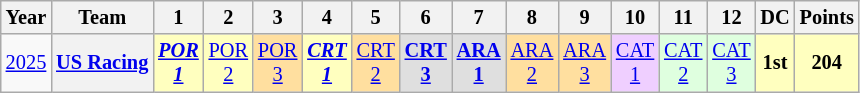<table class="wikitable" style="text-align:center; font-size:85%">
<tr>
<th>Year</th>
<th>Team</th>
<th>1</th>
<th>2</th>
<th>3</th>
<th>4</th>
<th>5</th>
<th>6</th>
<th>7</th>
<th>8</th>
<th>9</th>
<th>10</th>
<th>11</th>
<th>12</th>
<th>DC</th>
<th>Points</th>
</tr>
<tr>
<td><a href='#'>2025</a></td>
<th nowrap><a href='#'>US Racing</a></th>
<td style="background:#FFFFBF"><strong><em><a href='#'>POR<br>1</a></em></strong><br></td>
<td style="background:#FFFFBF"><a href='#'>POR<br>2</a><br></td>
<td style="background:#ffdf9f"><a href='#'>POR<br>3</a><br></td>
<td style="background:#FFFFBF"><strong><em><a href='#'>CRT<br>1</a></em></strong><br></td>
<td style="background:#ffdf9f"><a href='#'>CRT<br>2</a><br></td>
<td style="background:#dfdfdf"><strong><a href='#'>CRT<br>3</a></strong><br></td>
<td style="background:#dfdfdf"><strong><a href='#'>ARA<br>1</a></strong><br></td>
<td style="background:#ffdf9f"><a href='#'>ARA<br>2</a><br></td>
<td style="background:#ffdf9f"><a href='#'>ARA<br>3</a><br></td>
<td style="background:#efcfff"><a href='#'>CAT<br>1</a><br></td>
<td style="background:#dfffdf"><a href='#'>CAT<br>2</a><br></td>
<td style="background:#dfffdf"><a href='#'>CAT<br>3</a><br></td>
<th style="background:#FFFFBF">1st</th>
<th style="background:#FFFFBF">204</th>
</tr>
</table>
